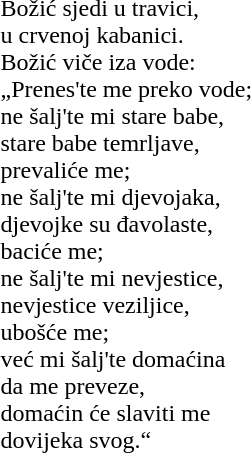<table>
<tr>
<td><br>Božić sjedi u travici,<br>
u crvenoj kabanici.<br>
Božić viče iza vode:<br>
„Prenes'te me preko vode;<br>
ne šalj'te mi stare babe,<br>
stare babe temrljave,<br>
prevaliće me;<br>
ne šalj'te mi djevojaka,<br>
djevojke su đavolaste,<br>
baciće me;<br>
ne šalj'te mi nevjestice,<br>
nevjestice veziljice,<br>
ubošće me;<br>
već mi šalj'te domaćina<br>
da me preveze,<br>
domaćin će slaviti me<br>
dovijeka svog.“</td>
<td><br></td>
<td></td>
</tr>
</table>
